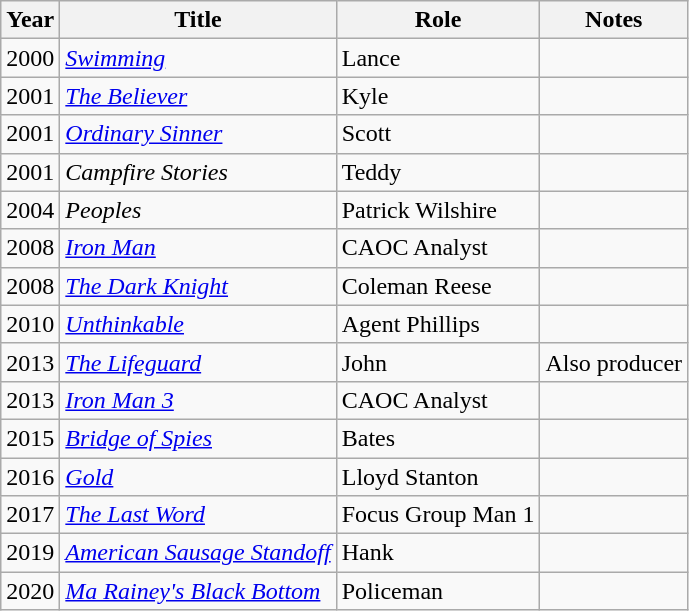<table class="wikitable sortable">
<tr>
<th>Year</th>
<th>Title</th>
<th>Role</th>
<th>Notes</th>
</tr>
<tr>
<td>2000</td>
<td><a href='#'><em>Swimming</em></a></td>
<td>Lance</td>
<td></td>
</tr>
<tr>
<td>2001</td>
<td><a href='#'><em>The Believer</em></a></td>
<td>Kyle</td>
<td></td>
</tr>
<tr>
<td>2001</td>
<td><em><a href='#'>Ordinary Sinner</a></em></td>
<td>Scott</td>
<td></td>
</tr>
<tr>
<td>2001</td>
<td><em>Campfire Stories</em></td>
<td>Teddy</td>
<td></td>
</tr>
<tr>
<td>2004</td>
<td><em>Peoples</em></td>
<td>Patrick Wilshire</td>
<td></td>
</tr>
<tr>
<td>2008</td>
<td><a href='#'><em>Iron Man</em></a></td>
<td>CAOC Analyst</td>
<td></td>
</tr>
<tr>
<td>2008</td>
<td><em><a href='#'>The Dark Knight</a></em></td>
<td>Coleman Reese</td>
<td></td>
</tr>
<tr>
<td>2010</td>
<td><em><a href='#'>Unthinkable</a></em></td>
<td>Agent Phillips</td>
<td></td>
</tr>
<tr>
<td>2013</td>
<td><em><a href='#'>The Lifeguard</a></em></td>
<td>John</td>
<td>Also producer</td>
</tr>
<tr>
<td>2013</td>
<td><em><a href='#'>Iron Man 3</a></em></td>
<td>CAOC Analyst</td>
<td></td>
</tr>
<tr>
<td>2015</td>
<td><a href='#'><em>Bridge of Spies</em></a></td>
<td>Bates</td>
<td></td>
</tr>
<tr>
<td>2016</td>
<td><a href='#'><em>Gold</em></a></td>
<td>Lloyd Stanton</td>
<td></td>
</tr>
<tr>
<td>2017</td>
<td><a href='#'><em>The Last Word</em></a></td>
<td>Focus Group Man 1</td>
<td></td>
</tr>
<tr>
<td>2019</td>
<td><em><a href='#'>American Sausage Standoff</a></em></td>
<td>Hank</td>
<td></td>
</tr>
<tr>
<td>2020</td>
<td><a href='#'><em>Ma Rainey's Black Bottom</em></a></td>
<td>Policeman</td>
<td></td>
</tr>
</table>
